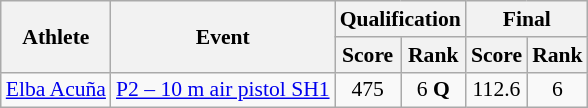<table class=wikitable style="font-size:90%">
<tr>
<th rowspan="2">Athlete</th>
<th rowspan="2">Event</th>
<th colspan="2">Qualification</th>
<th colspan="2">Final</th>
</tr>
<tr>
<th>Score</th>
<th>Rank</th>
<th>Score</th>
<th>Rank</th>
</tr>
<tr align=center>
<td align=left><a href='#'>Elba Acuña</a></td>
<td align=left><a href='#'>P2 – 10 m air pistol SH1</a></td>
<td>475</td>
<td>6 <strong>Q</strong></td>
<td>112.6</td>
<td>6</td>
</tr>
</table>
